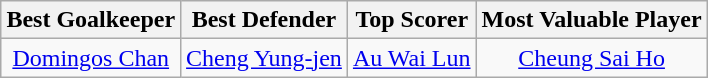<table class="wikitable" style="margin: 0 auto;">
<tr>
<th><strong>Best Goalkeeper</strong></th>
<th><strong>Best Defender</strong></th>
<th><strong>Top Scorer</strong></th>
<th><strong>Most Valuable Player</strong></th>
</tr>
<tr>
<td align=center> <a href='#'>Domingos Chan</a></td>
<td align=center> <a href='#'>Cheng Yung-jen</a></td>
<td align=center> <a href='#'>Au Wai Lun</a></td>
<td align=center> <a href='#'>Cheung Sai Ho</a></td>
</tr>
</table>
